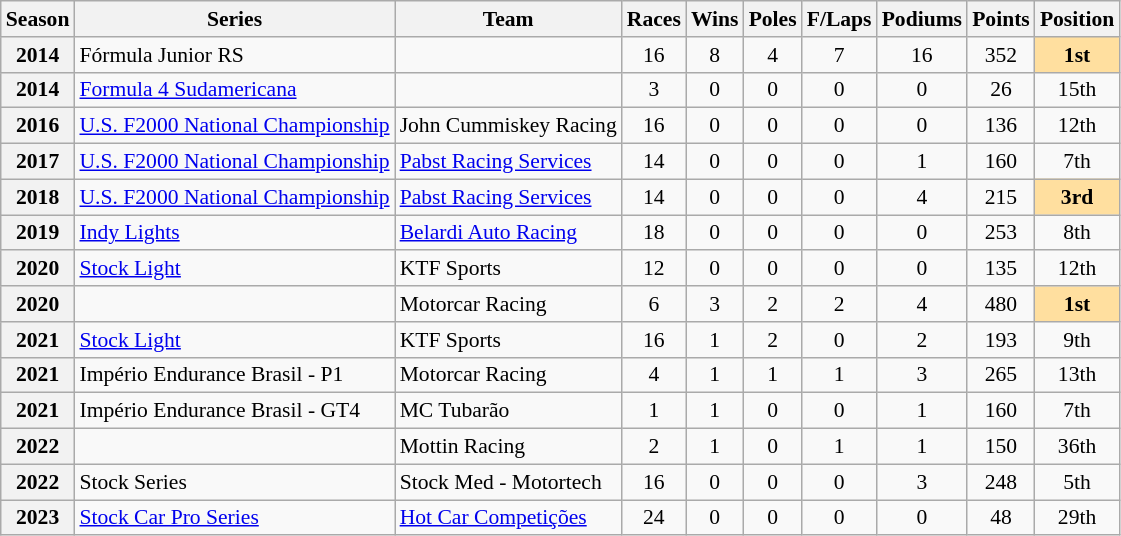<table class="wikitable" style="font-size: 90%; text-align:center">
<tr>
<th>Season</th>
<th>Series</th>
<th>Team</th>
<th>Races</th>
<th>Wins</th>
<th>Poles</th>
<th>F/Laps</th>
<th>Podiums</th>
<th>Points</th>
<th>Position</th>
</tr>
<tr>
<th rowspan=1>2014</th>
<td align=left>Fórmula Junior RS</td>
<td align=left></td>
<td>16</td>
<td>8</td>
<td>4</td>
<td>7</td>
<td>16</td>
<td>352</td>
<td style="background:#FFDF9F;"><strong>1st</strong></td>
</tr>
<tr>
<th rowspan=1>2014</th>
<td align=left><a href='#'>Formula 4 Sudamericana</a></td>
<td align=left></td>
<td>3</td>
<td>0</td>
<td>0</td>
<td>0</td>
<td>0</td>
<td>26</td>
<td>15th</td>
</tr>
<tr>
<th>2016</th>
<td align=left><a href='#'>U.S. F2000 National Championship</a></td>
<td align=left>John Cummiskey Racing</td>
<td>16</td>
<td>0</td>
<td>0</td>
<td>0</td>
<td>0</td>
<td>136</td>
<td>12th</td>
</tr>
<tr>
<th>2017</th>
<td align=left><a href='#'>U.S. F2000 National Championship</a></td>
<td align=left><a href='#'>Pabst Racing Services</a></td>
<td>14</td>
<td>0</td>
<td>0</td>
<td>0</td>
<td>1</td>
<td>160</td>
<td>7th</td>
</tr>
<tr>
<th>2018</th>
<td align=left><a href='#'>U.S. F2000 National Championship</a></td>
<td align=left><a href='#'>Pabst Racing Services</a></td>
<td>14</td>
<td>0</td>
<td>0</td>
<td>0</td>
<td>4</td>
<td>215</td>
<td style="background:#FFDF9F;"><strong>3rd</strong></td>
</tr>
<tr>
<th>2019</th>
<td align=left><a href='#'>Indy Lights</a></td>
<td align=left><a href='#'>Belardi Auto Racing</a></td>
<td>18</td>
<td>0</td>
<td>0</td>
<td>0</td>
<td>0</td>
<td>253</td>
<td>8th</td>
</tr>
<tr>
<th>2020</th>
<td align=left><a href='#'>Stock Light</a></td>
<td align=left>KTF Sports</td>
<td>12</td>
<td>0</td>
<td>0</td>
<td>0</td>
<td>0</td>
<td>135</td>
<td>12th</td>
</tr>
<tr>
<th>2020</th>
<td align=left></td>
<td align=left>Motorcar Racing</td>
<td>6</td>
<td>3</td>
<td>2</td>
<td>2</td>
<td>4</td>
<td>480</td>
<td style="background:#FFDF9F;"><strong>1st</strong></td>
</tr>
<tr>
<th>2021</th>
<td align=left><a href='#'>Stock Light</a></td>
<td align=left>KTF Sports</td>
<td>16</td>
<td>1</td>
<td>2</td>
<td>0</td>
<td>2</td>
<td>193</td>
<td>9th</td>
</tr>
<tr>
<th>2021</th>
<td align=left>Império Endurance Brasil - P1</td>
<td align=left>Motorcar Racing</td>
<td>4</td>
<td>1</td>
<td>1</td>
<td>1</td>
<td>3</td>
<td>265</td>
<td>13th</td>
</tr>
<tr>
<th>2021</th>
<td align=left>Império Endurance Brasil - GT4</td>
<td align=left>MC Tubarão</td>
<td>1</td>
<td>1</td>
<td>0</td>
<td>0</td>
<td>1</td>
<td>160</td>
<td>7th</td>
</tr>
<tr>
<th>2022</th>
<td align=left></td>
<td align=left>Mottin Racing</td>
<td>2</td>
<td>1</td>
<td>0</td>
<td>1</td>
<td>1</td>
<td>150</td>
<td>36th</td>
</tr>
<tr>
<th>2022</th>
<td align=left>Stock Series</td>
<td align=left>Stock Med - Motortech</td>
<td>16</td>
<td>0</td>
<td>0</td>
<td>0</td>
<td>3</td>
<td>248</td>
<td>5th</td>
</tr>
<tr>
<th>2023</th>
<td align=left><a href='#'>Stock Car Pro Series</a></td>
<td align=left><a href='#'>Hot Car Competições</a></td>
<td>24</td>
<td>0</td>
<td>0</td>
<td>0</td>
<td>0</td>
<td>48</td>
<td>29th</td>
</tr>
</table>
